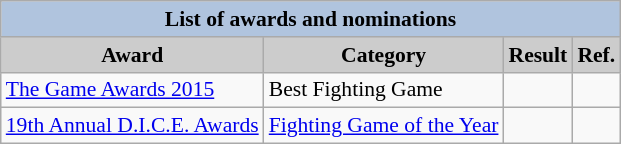<table class="wikitable" style="font-size:90%;">
<tr>
<th colspan="4" style="background:#B0C4DE;">List of awards and nominations</th>
</tr>
<tr>
<th style="background:#ccc;">Award</th>
<th style="background:#ccc;">Category</th>
<th style="background:#ccc;">Result</th>
<th style="background:#ccc;">Ref.</th>
</tr>
<tr>
<td><a href='#'>The Game Awards 2015</a></td>
<td>Best Fighting Game</td>
<td></td>
<td></td>
</tr>
<tr>
<td><a href='#'>19th Annual D.I.C.E. Awards</a></td>
<td><a href='#'>Fighting Game of the Year</a></td>
<td></td>
<td></td>
</tr>
</table>
